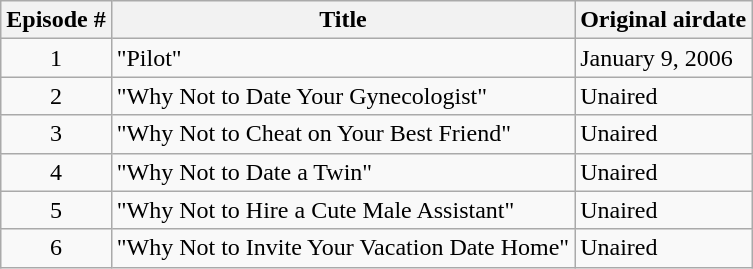<table class="wikitable">
<tr ">
<th>Episode #</th>
<th>Title</th>
<th>Original airdate</th>
</tr>
<tr>
<td style="text-align:center;">1</td>
<td>"Pilot"</td>
<td>January 9, 2006</td>
</tr>
<tr>
<td style="text-align:center;">2</td>
<td>"Why Not to Date Your Gynecologist"</td>
<td>Unaired</td>
</tr>
<tr>
<td style="text-align:center;">3</td>
<td>"Why Not to Cheat on Your Best Friend"</td>
<td>Unaired</td>
</tr>
<tr>
<td style="text-align:center;">4</td>
<td>"Why Not to Date a Twin"</td>
<td>Unaired</td>
</tr>
<tr>
<td style="text-align:center;">5</td>
<td>"Why Not to Hire a Cute Male Assistant"</td>
<td>Unaired</td>
</tr>
<tr>
<td style="text-align:center;">6</td>
<td>"Why Not to Invite Your Vacation Date Home"</td>
<td>Unaired</td>
</tr>
</table>
